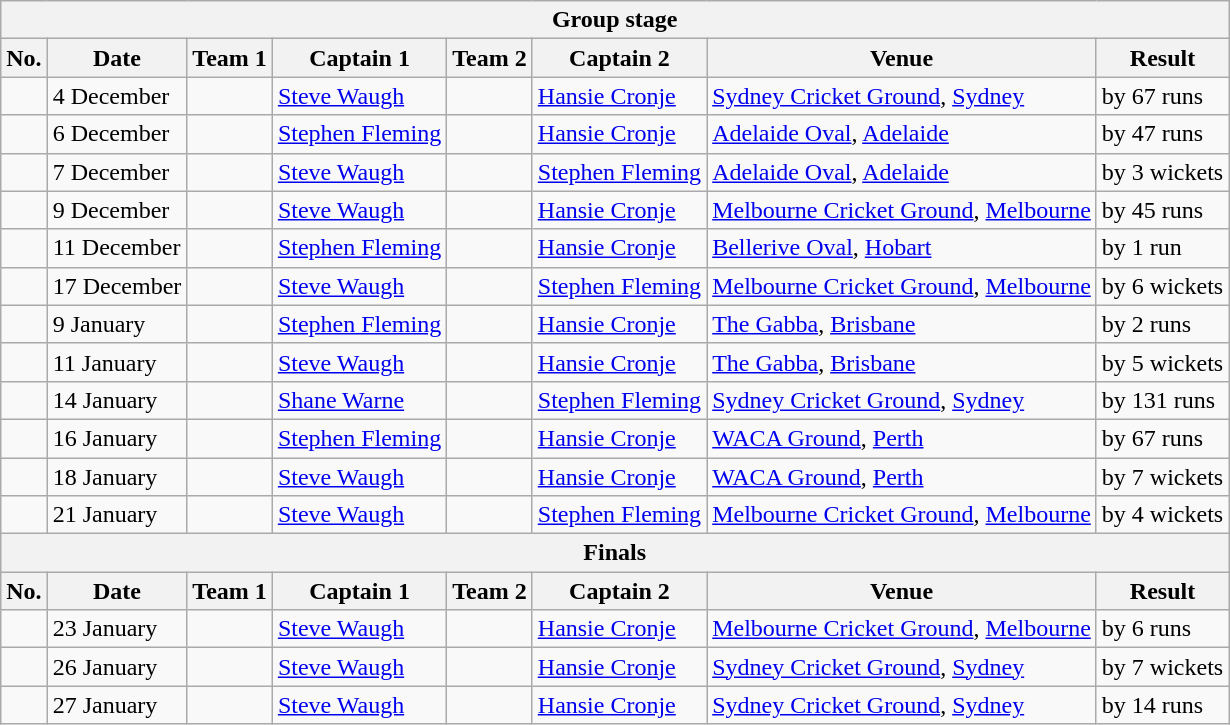<table class="wikitable">
<tr>
<th colspan="9">Group stage</th>
</tr>
<tr>
<th>No.</th>
<th>Date</th>
<th>Team 1</th>
<th>Captain 1</th>
<th>Team 2</th>
<th>Captain 2</th>
<th>Venue</th>
<th>Result</th>
</tr>
<tr>
<td></td>
<td>4 December</td>
<td></td>
<td><a href='#'>Steve Waugh</a></td>
<td></td>
<td><a href='#'>Hansie Cronje</a></td>
<td><a href='#'>Sydney Cricket Ground</a>, <a href='#'>Sydney</a></td>
<td> by 67 runs</td>
</tr>
<tr>
<td></td>
<td>6 December</td>
<td></td>
<td><a href='#'>Stephen Fleming</a></td>
<td></td>
<td><a href='#'>Hansie Cronje</a></td>
<td><a href='#'>Adelaide Oval</a>, <a href='#'>Adelaide</a></td>
<td> by 47 runs</td>
</tr>
<tr>
<td></td>
<td>7 December</td>
<td></td>
<td><a href='#'>Steve Waugh</a></td>
<td></td>
<td><a href='#'>Stephen Fleming</a></td>
<td><a href='#'>Adelaide Oval</a>, <a href='#'>Adelaide</a></td>
<td> by 3 wickets</td>
</tr>
<tr>
<td></td>
<td>9 December</td>
<td></td>
<td><a href='#'>Steve Waugh</a></td>
<td></td>
<td><a href='#'>Hansie Cronje</a></td>
<td><a href='#'>Melbourne Cricket Ground</a>, <a href='#'>Melbourne</a></td>
<td> by 45 runs</td>
</tr>
<tr>
<td></td>
<td>11 December</td>
<td></td>
<td><a href='#'>Stephen Fleming</a></td>
<td></td>
<td><a href='#'>Hansie Cronje</a></td>
<td><a href='#'>Bellerive Oval</a>, <a href='#'>Hobart</a></td>
<td> by 1 run</td>
</tr>
<tr>
<td></td>
<td>17 December</td>
<td></td>
<td><a href='#'>Steve Waugh</a></td>
<td></td>
<td><a href='#'>Stephen Fleming</a></td>
<td><a href='#'>Melbourne Cricket Ground</a>, <a href='#'>Melbourne</a></td>
<td> by 6 wickets</td>
</tr>
<tr>
<td></td>
<td>9 January</td>
<td></td>
<td><a href='#'>Stephen Fleming</a></td>
<td></td>
<td><a href='#'>Hansie Cronje</a></td>
<td><a href='#'>The Gabba</a>, <a href='#'>Brisbane</a></td>
<td> by 2 runs</td>
</tr>
<tr>
<td></td>
<td>11 January</td>
<td></td>
<td><a href='#'>Steve Waugh</a></td>
<td></td>
<td><a href='#'>Hansie Cronje</a></td>
<td><a href='#'>The Gabba</a>, <a href='#'>Brisbane</a></td>
<td> by 5 wickets</td>
</tr>
<tr>
<td></td>
<td>14 January</td>
<td></td>
<td><a href='#'>Shane Warne</a></td>
<td></td>
<td><a href='#'>Stephen Fleming</a></td>
<td><a href='#'>Sydney Cricket Ground</a>, <a href='#'>Sydney</a></td>
<td> by 131 runs</td>
</tr>
<tr>
<td></td>
<td>16 January</td>
<td></td>
<td><a href='#'>Stephen Fleming</a></td>
<td></td>
<td><a href='#'>Hansie Cronje</a></td>
<td><a href='#'>WACA Ground</a>, <a href='#'>Perth</a></td>
<td> by 67 runs</td>
</tr>
<tr>
<td></td>
<td>18 January</td>
<td></td>
<td><a href='#'>Steve Waugh</a></td>
<td></td>
<td><a href='#'>Hansie Cronje</a></td>
<td><a href='#'>WACA Ground</a>, <a href='#'>Perth</a></td>
<td> by 7 wickets</td>
</tr>
<tr>
<td></td>
<td>21 January</td>
<td></td>
<td><a href='#'>Steve Waugh</a></td>
<td></td>
<td><a href='#'>Stephen Fleming</a></td>
<td><a href='#'>Melbourne Cricket Ground</a>, <a href='#'>Melbourne</a></td>
<td> by 4 wickets</td>
</tr>
<tr>
<th colspan="9">Finals</th>
</tr>
<tr>
<th>No.</th>
<th>Date</th>
<th>Team 1</th>
<th>Captain 1</th>
<th>Team 2</th>
<th>Captain 2</th>
<th>Venue</th>
<th>Result</th>
</tr>
<tr>
<td></td>
<td>23 January</td>
<td></td>
<td><a href='#'>Steve Waugh</a></td>
<td></td>
<td><a href='#'>Hansie Cronje</a></td>
<td><a href='#'>Melbourne Cricket Ground</a>, <a href='#'>Melbourne</a></td>
<td> by 6 runs</td>
</tr>
<tr>
<td></td>
<td>26 January</td>
<td></td>
<td><a href='#'>Steve Waugh</a></td>
<td></td>
<td><a href='#'>Hansie Cronje</a></td>
<td><a href='#'>Sydney Cricket Ground</a>, <a href='#'>Sydney</a></td>
<td> by 7 wickets</td>
</tr>
<tr>
<td></td>
<td>27 January</td>
<td></td>
<td><a href='#'>Steve Waugh</a></td>
<td></td>
<td><a href='#'>Hansie Cronje</a></td>
<td><a href='#'>Sydney Cricket Ground</a>, <a href='#'>Sydney</a></td>
<td> by 14 runs</td>
</tr>
</table>
